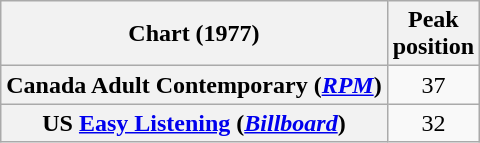<table class="wikitable sortable plainrowheaders" style="text-align:center">
<tr>
<th>Chart (1977)</th>
<th>Peak<br>position</th>
</tr>
<tr>
<th scope="row">Canada Adult Contemporary (<em><a href='#'>RPM</a></em>)</th>
<td>37</td>
</tr>
<tr>
<th scope="row">US <a href='#'>Easy Listening</a> (<em><a href='#'>Billboard</a></em>)</th>
<td>32</td>
</tr>
</table>
